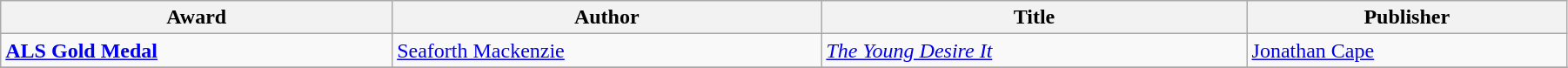<table class="wikitable" width=95%>
<tr>
<th>Award</th>
<th>Author</th>
<th>Title</th>
<th>Publisher</th>
</tr>
<tr>
<td><strong><a href='#'>ALS Gold Medal</a></strong></td>
<td><a href='#'>Seaforth Mackenzie</a></td>
<td><em><a href='#'>The Young Desire It</a></em></td>
<td><a href='#'>Jonathan Cape</a></td>
</tr>
<tr>
</tr>
</table>
